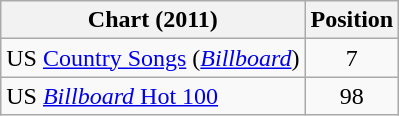<table class="wikitable sortable">
<tr>
<th scope="col">Chart (2011)</th>
<th scope="col">Position</th>
</tr>
<tr>
<td>US <a href='#'>Country Songs</a> (<em><a href='#'>Billboard</a></em>)</td>
<td align="center">7</td>
</tr>
<tr>
<td>US <a href='#'><em>Billboard</em> Hot 100</a></td>
<td align="center">98</td>
</tr>
</table>
